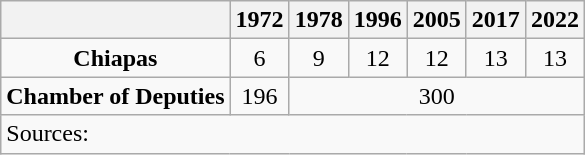<table class="wikitable mw-collapsible" style="text-align: center">
<tr>
<th></th>
<th>1972</th>
<th>1978</th>
<th>1996</th>
<th>2005</th>
<th>2017</th>
<th>2022</th>
</tr>
<tr>
<td><strong>Chiapas</strong></td>
<td>6</td>
<td>9</td>
<td>12</td>
<td>12</td>
<td>13</td>
<td>13</td>
</tr>
<tr>
<td><strong>Chamber of Deputies</strong></td>
<td>196</td>
<td colspan=5>300</td>
</tr>
<tr>
<td colspan=7 style="text-align: left">Sources: </td>
</tr>
</table>
